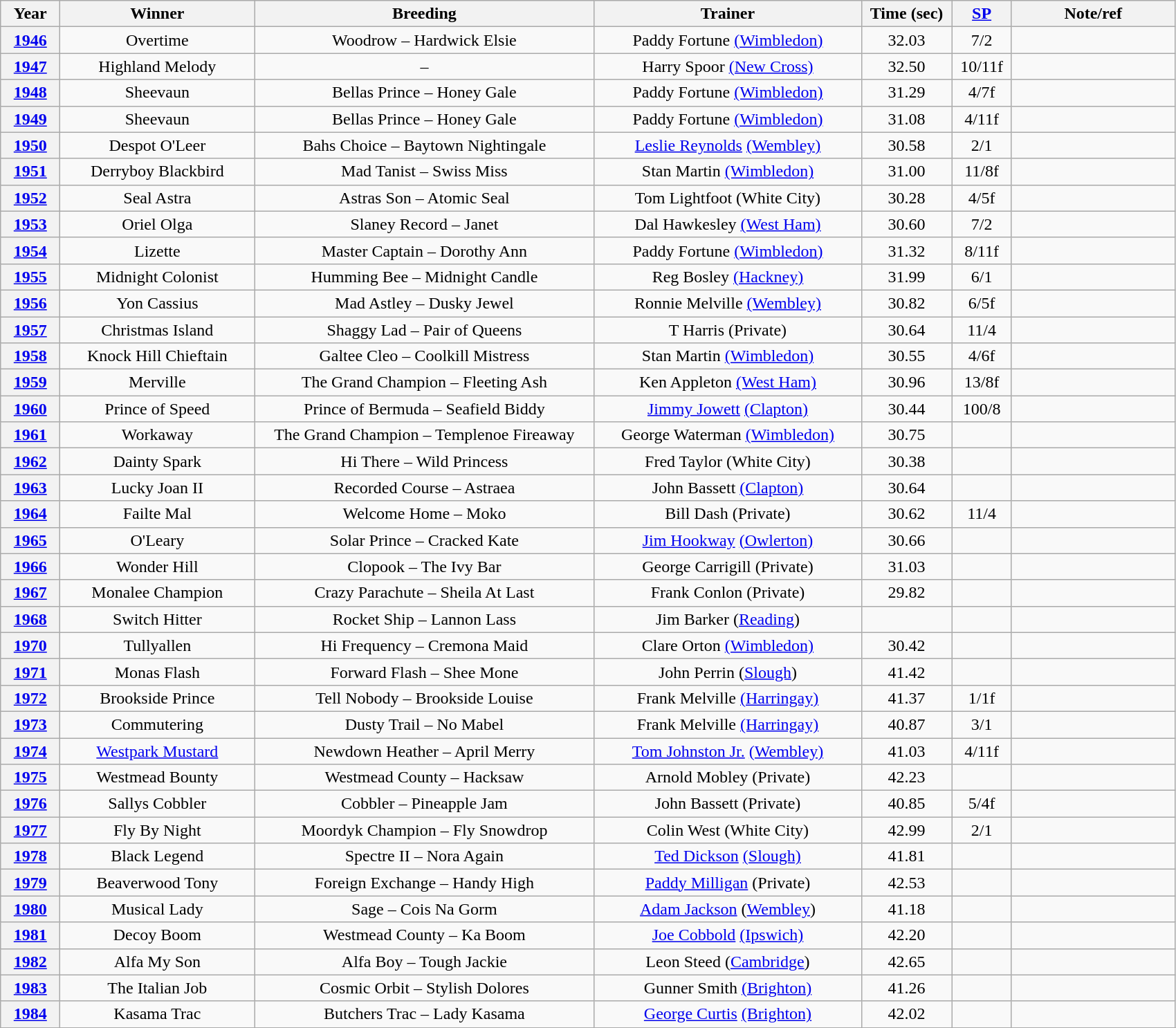<table class="wikitable" style="text-align:center">
<tr>
<th width=50>Year</th>
<th width=180>Winner</th>
<th width=320>Breeding</th>
<th width=250>Trainer</th>
<th width=80>Time (sec)</th>
<th width=50><a href='#'>SP</a></th>
<th width=150>Note/ref</th>
</tr>
<tr>
<th><a href='#'>1946</a></th>
<td>Overtime</td>
<td>Woodrow – Hardwick Elsie</td>
<td>Paddy Fortune <a href='#'>(Wimbledon)</a></td>
<td>32.03</td>
<td>7/2</td>
<td></td>
</tr>
<tr>
<th><a href='#'>1947</a></th>
<td>Highland Melody</td>
<td>–</td>
<td>Harry Spoor <a href='#'>(New Cross)</a></td>
<td>32.50</td>
<td>10/11f</td>
<td></td>
</tr>
<tr>
<th><a href='#'>1948</a></th>
<td>Sheevaun</td>
<td>Bellas Prince – Honey Gale</td>
<td>Paddy Fortune <a href='#'>(Wimbledon)</a></td>
<td>31.29</td>
<td>4/7f</td>
<td></td>
</tr>
<tr>
<th><a href='#'>1949</a></th>
<td>Sheevaun</td>
<td>Bellas Prince – Honey Gale</td>
<td>Paddy Fortune <a href='#'>(Wimbledon)</a></td>
<td>31.08</td>
<td>4/11f</td>
<td></td>
</tr>
<tr>
<th><a href='#'>1950</a></th>
<td>Despot O'Leer</td>
<td>Bahs Choice – Baytown Nightingale</td>
<td><a href='#'>Leslie Reynolds</a> <a href='#'>(Wembley)</a></td>
<td>30.58</td>
<td>2/1</td>
<td></td>
</tr>
<tr>
<th><a href='#'>1951</a></th>
<td>Derryboy Blackbird</td>
<td>Mad Tanist – Swiss Miss</td>
<td>Stan Martin <a href='#'>(Wimbledon)</a></td>
<td>31.00</td>
<td>11/8f</td>
<td></td>
</tr>
<tr>
<th><a href='#'>1952</a></th>
<td>Seal Astra</td>
<td>Astras Son – Atomic Seal</td>
<td>Tom Lightfoot (White City)</td>
<td>30.28</td>
<td>4/5f</td>
<td></td>
</tr>
<tr>
<th><a href='#'>1953</a></th>
<td>Oriel Olga</td>
<td>Slaney Record – Janet</td>
<td>Dal Hawkesley <a href='#'>(West Ham)</a></td>
<td>30.60</td>
<td>7/2</td>
<td></td>
</tr>
<tr>
<th><a href='#'>1954</a></th>
<td>Lizette</td>
<td>Master Captain – Dorothy Ann</td>
<td>Paddy Fortune <a href='#'>(Wimbledon)</a></td>
<td>31.32</td>
<td>8/11f</td>
<td></td>
</tr>
<tr>
<th><a href='#'>1955</a></th>
<td>Midnight Colonist</td>
<td>Humming Bee – Midnight Candle</td>
<td>Reg Bosley <a href='#'>(Hackney)</a></td>
<td>31.99</td>
<td>6/1</td>
<td></td>
</tr>
<tr>
<th><a href='#'>1956</a></th>
<td>Yon Cassius</td>
<td>Mad Astley – Dusky Jewel</td>
<td>Ronnie Melville <a href='#'>(Wembley)</a></td>
<td>30.82</td>
<td>6/5f</td>
<td></td>
</tr>
<tr>
<th><a href='#'>1957</a></th>
<td>Christmas Island</td>
<td>Shaggy Lad – Pair of Queens</td>
<td>T Harris (Private)</td>
<td>30.64</td>
<td>11/4</td>
<td></td>
</tr>
<tr>
<th><a href='#'>1958</a></th>
<td>Knock Hill Chieftain</td>
<td>Galtee Cleo – Coolkill Mistress</td>
<td>Stan Martin <a href='#'>(Wimbledon)</a></td>
<td>30.55</td>
<td>4/6f</td>
</tr>
<tr>
<th><a href='#'>1959</a></th>
<td>Merville</td>
<td>The Grand Champion – Fleeting Ash</td>
<td>Ken Appleton <a href='#'>(West Ham)</a></td>
<td>30.96</td>
<td>13/8f</td>
<td></td>
</tr>
<tr>
<th><a href='#'>1960</a></th>
<td>Prince of Speed</td>
<td>Prince of Bermuda – Seafield Biddy</td>
<td><a href='#'>Jimmy Jowett</a> <a href='#'>(Clapton)</a></td>
<td>30.44</td>
<td>100/8</td>
<td></td>
</tr>
<tr>
<th><a href='#'>1961</a></th>
<td>Workaway</td>
<td>The Grand Champion – Templenoe Fireaway</td>
<td>George Waterman <a href='#'>(Wimbledon)</a></td>
<td>30.75</td>
<td></td>
<td></td>
</tr>
<tr>
<th><a href='#'>1962</a></th>
<td>Dainty Spark</td>
<td>Hi There – Wild Princess</td>
<td>Fred Taylor (White City)</td>
<td>30.38</td>
<td></td>
<td></td>
</tr>
<tr>
<th><a href='#'>1963</a></th>
<td>Lucky Joan II</td>
<td>Recorded Course – Astraea</td>
<td>John Bassett <a href='#'>(Clapton)</a></td>
<td>30.64</td>
<td></td>
<td></td>
</tr>
<tr>
<th><a href='#'>1964</a></th>
<td>Failte Mal</td>
<td>Welcome Home – Moko</td>
<td>Bill Dash (Private)</td>
<td>30.62</td>
<td>11/4</td>
<td></td>
</tr>
<tr>
<th><a href='#'>1965</a></th>
<td>O'Leary</td>
<td>Solar Prince – Cracked Kate</td>
<td><a href='#'>Jim Hookway</a> <a href='#'>(Owlerton)</a></td>
<td>30.66</td>
<td></td>
<td></td>
</tr>
<tr>
<th><a href='#'>1966</a></th>
<td>Wonder Hill</td>
<td>Clopook – The Ivy Bar</td>
<td>George Carrigill (Private)</td>
<td>31.03</td>
<td></td>
<td></td>
</tr>
<tr>
<th><a href='#'>1967</a></th>
<td>Monalee Champion</td>
<td>Crazy Parachute – Sheila At Last</td>
<td>Frank Conlon (Private)</td>
<td>29.82</td>
<td></td>
<td></td>
</tr>
<tr>
<th><a href='#'>1968</a></th>
<td>Switch Hitter</td>
<td>Rocket Ship – Lannon Lass</td>
<td>Jim Barker (<a href='#'>Reading</a>)</td>
<td></td>
<td></td>
<td></td>
</tr>
<tr>
<th><a href='#'>1970</a></th>
<td>Tullyallen</td>
<td>Hi Frequency – Cremona Maid</td>
<td>Clare Orton <a href='#'>(Wimbledon)</a></td>
<td>30.42</td>
<td></td>
<td></td>
</tr>
<tr>
<th><a href='#'>1971</a></th>
<td>Monas Flash</td>
<td>Forward Flash – Shee Mone</td>
<td>John Perrin (<a href='#'>Slough</a>)</td>
<td>41.42</td>
<td></td>
<td></td>
</tr>
<tr>
<th><a href='#'>1972</a></th>
<td>Brookside Prince</td>
<td>Tell Nobody – Brookside Louise</td>
<td>Frank Melville <a href='#'>(Harringay)</a></td>
<td>41.37</td>
<td>1/1f</td>
<td></td>
</tr>
<tr>
<th><a href='#'>1973</a></th>
<td>Commutering</td>
<td>Dusty Trail – No Mabel</td>
<td>Frank Melville <a href='#'>(Harringay)</a></td>
<td>40.87</td>
<td>3/1</td>
<td></td>
</tr>
<tr>
<th><a href='#'>1974</a></th>
<td><a href='#'>Westpark Mustard</a></td>
<td>Newdown Heather – April Merry</td>
<td><a href='#'>Tom Johnston Jr.</a> <a href='#'>(Wembley)</a></td>
<td>41.03</td>
<td>4/11f</td>
<td></td>
</tr>
<tr>
<th><a href='#'>1975</a></th>
<td>Westmead Bounty</td>
<td>Westmead County – Hacksaw</td>
<td>Arnold Mobley (Private)</td>
<td>42.23</td>
<td></td>
<td></td>
</tr>
<tr>
<th><a href='#'>1976</a></th>
<td>Sallys Cobbler</td>
<td>Cobbler – Pineapple Jam</td>
<td>John Bassett (Private)</td>
<td>40.85</td>
<td>5/4f</td>
<td></td>
</tr>
<tr>
<th><a href='#'>1977</a></th>
<td>Fly By Night</td>
<td>Moordyk Champion – Fly Snowdrop</td>
<td>Colin West (White City)</td>
<td>42.99</td>
<td>2/1</td>
<td></td>
</tr>
<tr>
<th><a href='#'>1978</a></th>
<td>Black Legend</td>
<td>Spectre II – Nora Again</td>
<td><a href='#'>Ted Dickson</a> <a href='#'>(Slough)</a></td>
<td>41.81</td>
<td></td>
<td></td>
</tr>
<tr>
<th><a href='#'>1979</a></th>
<td>Beaverwood Tony</td>
<td>Foreign Exchange – Handy High</td>
<td><a href='#'>Paddy Milligan</a> (Private)</td>
<td>42.53</td>
<td></td>
<td></td>
</tr>
<tr>
<th><a href='#'>1980</a></th>
<td>Musical Lady</td>
<td>Sage – Cois Na Gorm</td>
<td><a href='#'>Adam Jackson</a> (<a href='#'>Wembley</a>)</td>
<td>41.18</td>
<td></td>
<td></td>
</tr>
<tr>
<th><a href='#'>1981</a></th>
<td>Decoy Boom</td>
<td>Westmead County – Ka Boom</td>
<td><a href='#'>Joe Cobbold</a> <a href='#'>(Ipswich)</a></td>
<td>42.20</td>
<td></td>
<td></td>
</tr>
<tr>
<th><a href='#'>1982</a></th>
<td>Alfa My Son</td>
<td>Alfa Boy – Tough Jackie</td>
<td>Leon Steed (<a href='#'>Cambridge</a>)</td>
<td>42.65</td>
<td></td>
<td></td>
</tr>
<tr>
<th><a href='#'>1983</a></th>
<td>The Italian Job</td>
<td>Cosmic Orbit – Stylish Dolores</td>
<td>Gunner Smith <a href='#'>(Brighton)</a></td>
<td>41.26</td>
<td></td>
<td></td>
</tr>
<tr>
<th><a href='#'>1984</a></th>
<td>Kasama Trac</td>
<td>Butchers Trac – Lady Kasama</td>
<td><a href='#'>George Curtis</a> <a href='#'>(Brighton)</a></td>
<td>42.02</td>
<td></td>
<td></td>
</tr>
<tr>
</tr>
</table>
